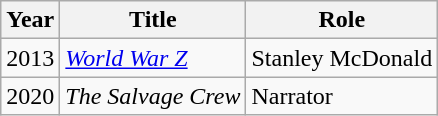<table class="wikitable sortable">
<tr>
<th>Year</th>
<th>Title</th>
<th>Role</th>
</tr>
<tr>
<td>2013</td>
<td><em><a href='#'>World War Z</a></em></td>
<td>Stanley McDonald</td>
</tr>
<tr>
<td>2020</td>
<td data-sort-value="Salvage Crew, The"><em>The Salvage Crew</em></td>
<td>Narrator</td>
</tr>
</table>
